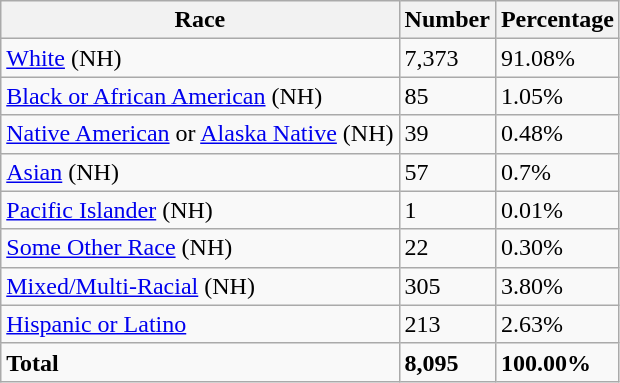<table class="wikitable">
<tr>
<th>Race</th>
<th>Number</th>
<th>Percentage</th>
</tr>
<tr>
<td><a href='#'>White</a> (NH)</td>
<td>7,373</td>
<td>91.08%</td>
</tr>
<tr>
<td><a href='#'>Black or African American</a> (NH)</td>
<td>85</td>
<td>1.05%</td>
</tr>
<tr>
<td><a href='#'>Native American</a> or <a href='#'>Alaska Native</a> (NH)</td>
<td>39</td>
<td>0.48%</td>
</tr>
<tr>
<td><a href='#'>Asian</a> (NH)</td>
<td>57</td>
<td>0.7%</td>
</tr>
<tr>
<td><a href='#'>Pacific Islander</a> (NH)</td>
<td>1</td>
<td>0.01%</td>
</tr>
<tr>
<td><a href='#'>Some Other Race</a> (NH)</td>
<td>22</td>
<td>0.30%</td>
</tr>
<tr>
<td><a href='#'>Mixed/Multi-Racial</a> (NH)</td>
<td>305</td>
<td>3.80%</td>
</tr>
<tr>
<td><a href='#'>Hispanic or Latino</a></td>
<td>213</td>
<td>2.63%</td>
</tr>
<tr>
<td><strong>Total</strong></td>
<td><strong>8,095</strong></td>
<td><strong>100.00%</strong></td>
</tr>
</table>
